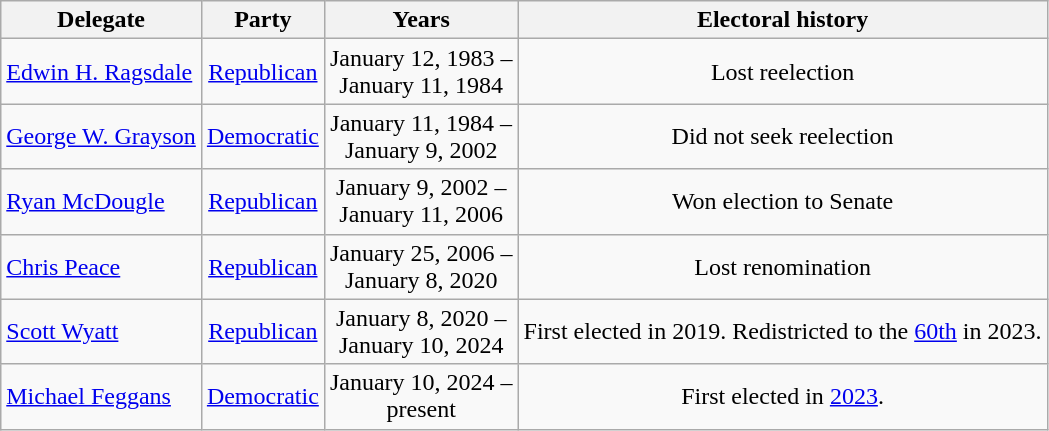<table class=wikitable style="text-align:center">
<tr valign=bottom>
<th>Delegate</th>
<th>Party</th>
<th>Years</th>
<th>Electoral history</th>
</tr>
<tr>
<td align=left><a href='#'>Edwin H. Ragsdale</a></td>
<td><a href='#'>Republican</a></td>
<td nowrap>January 12, 1983 –<br>January 11, 1984</td>
<td>Lost reelection</td>
</tr>
<tr>
<td align=left><a href='#'>George W. Grayson</a></td>
<td><a href='#'>Democratic</a></td>
<td nowrap>January 11, 1984 –<br>January 9, 2002</td>
<td>Did not seek reelection</td>
</tr>
<tr>
<td align=left><a href='#'>Ryan McDougle</a></td>
<td><a href='#'>Republican</a></td>
<td nowrap>January 9, 2002 –<br>January 11, 2006</td>
<td>Won election to Senate</td>
</tr>
<tr>
<td align=left><a href='#'>Chris Peace</a></td>
<td><a href='#'>Republican</a></td>
<td nowrap>January 25, 2006 –<br>January 8, 2020</td>
<td>Lost renomination</td>
</tr>
<tr>
<td align=left><a href='#'>Scott Wyatt</a></td>
<td><a href='#'>Republican</a></td>
<td nowrap>January 8, 2020 –<br>January 10, 2024</td>
<td>First elected in 2019. Redistricted to the <a href='#'>60th</a> in 2023.</td>
</tr>
<tr>
<td align=left><a href='#'>Michael Feggans</a></td>
<td><a href='#'>Democratic</a></td>
<td nowrap>January 10, 2024 –<br>present</td>
<td>First elected in <a href='#'>2023</a>.</td>
</tr>
</table>
